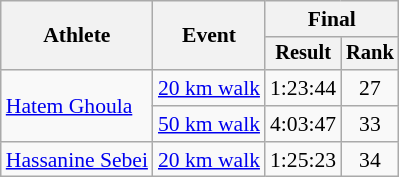<table class=wikitable style="font-size:90%">
<tr>
<th rowspan="2">Athlete</th>
<th rowspan="2">Event</th>
<th colspan="2">Final</th>
</tr>
<tr style="font-size:95%">
<th>Result</th>
<th>Rank</th>
</tr>
<tr align=center>
<td align=left rowspan=2><a href='#'>Hatem Ghoula</a></td>
<td align=left><a href='#'>20 km walk</a></td>
<td>1:23:44</td>
<td>27</td>
</tr>
<tr align=center>
<td align=left><a href='#'>50 km walk</a></td>
<td>4:03:47</td>
<td>33</td>
</tr>
<tr align=center>
<td align=left><a href='#'>Hassanine Sebei</a></td>
<td align=left><a href='#'>20 km walk</a></td>
<td>1:25:23</td>
<td>34</td>
</tr>
</table>
